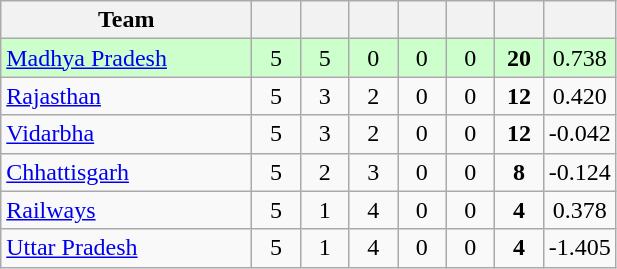<table class="wikitable" style="text-align:center">
<tr>
<th style="width:160px">Team</th>
<th style="width:25px"></th>
<th style="width:25px"></th>
<th style="width:25px"></th>
<th style="width:25px"></th>
<th style="width:25px"></th>
<th style="width:25px"></th>
<th style="width:25px"></th>
</tr>
<tr style="background:#cfc;">
<td style="text-align:left"><a href='#'>Madhya Pradesh</a></td>
<td>5</td>
<td>5</td>
<td>0</td>
<td>0</td>
<td>0</td>
<td><strong>20</strong></td>
<td>0.738</td>
</tr>
<tr>
<td style="text-align:left"><a href='#'>Rajasthan</a></td>
<td>5</td>
<td>3</td>
<td>2</td>
<td>0</td>
<td>0</td>
<td><strong>12</strong></td>
<td>0.420</td>
</tr>
<tr>
<td style="text-align:left"><a href='#'>Vidarbha</a></td>
<td>5</td>
<td>3</td>
<td>2</td>
<td>0</td>
<td>0</td>
<td><strong>12</strong></td>
<td>-0.042</td>
</tr>
<tr>
<td style="text-align:left"><a href='#'>Chhattisgarh</a></td>
<td>5</td>
<td>2</td>
<td>3</td>
<td>0</td>
<td>0</td>
<td><strong>8</strong></td>
<td>-0.124</td>
</tr>
<tr>
<td style="text-align:left"><a href='#'>Railways</a></td>
<td>5</td>
<td>1</td>
<td>4</td>
<td>0</td>
<td>0</td>
<td><strong>4</strong></td>
<td>0.378</td>
</tr>
<tr>
<td style="text-align:left"><a href='#'>Uttar Pradesh</a></td>
<td>5</td>
<td>1</td>
<td>4</td>
<td>0</td>
<td>0</td>
<td><strong>4</strong></td>
<td>-1.405</td>
</tr>
</table>
